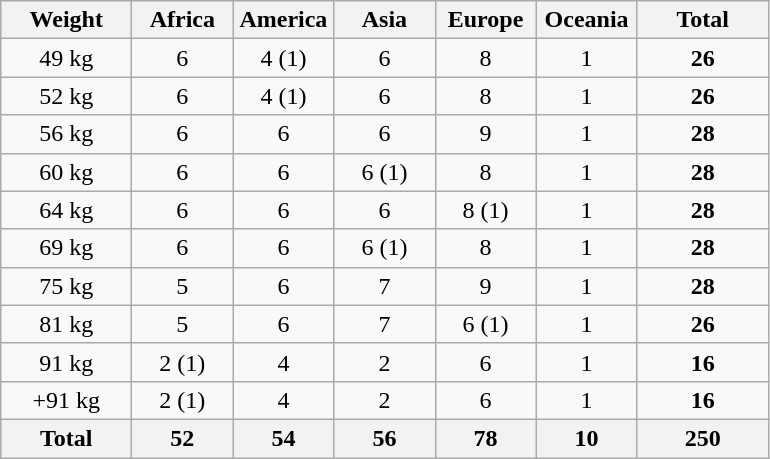<table class = "wikitable" style="text-align:center;">
<tr>
<th width=80>Weight</th>
<th width=60>Africa</th>
<th width=60>America</th>
<th width=60>Asia</th>
<th width=60>Europe</th>
<th width=60>Oceania</th>
<th width=80>Total</th>
</tr>
<tr>
<td>49 kg</td>
<td>6</td>
<td>4 (1)</td>
<td>6</td>
<td>8</td>
<td>1</td>
<td><strong>26</strong></td>
</tr>
<tr>
<td>52 kg</td>
<td>6</td>
<td>4 (1)</td>
<td>6</td>
<td>8</td>
<td>1</td>
<td><strong>26</strong></td>
</tr>
<tr>
<td>56 kg</td>
<td>6</td>
<td>6</td>
<td>6</td>
<td>9</td>
<td>1</td>
<td><strong>28</strong></td>
</tr>
<tr>
<td>60 kg</td>
<td>6</td>
<td>6</td>
<td>6 (1)</td>
<td>8</td>
<td>1</td>
<td><strong>28</strong></td>
</tr>
<tr>
<td>64 kg</td>
<td>6</td>
<td>6</td>
<td>6</td>
<td>8 (1)</td>
<td>1</td>
<td><strong>28</strong></td>
</tr>
<tr>
<td>69 kg</td>
<td>6</td>
<td>6</td>
<td>6 (1)</td>
<td>8</td>
<td>1</td>
<td><strong>28</strong></td>
</tr>
<tr>
<td>75 kg</td>
<td>5</td>
<td>6</td>
<td>7</td>
<td>9</td>
<td>1</td>
<td><strong>28</strong></td>
</tr>
<tr>
<td>81 kg</td>
<td>5</td>
<td>6</td>
<td>7</td>
<td>6 (1)</td>
<td>1</td>
<td><strong>26</strong></td>
</tr>
<tr>
<td>91 kg</td>
<td>2 (1)</td>
<td>4</td>
<td>2</td>
<td>6</td>
<td>1</td>
<td><strong>16</strong></td>
</tr>
<tr>
<td>+91 kg</td>
<td>2 (1)</td>
<td>4</td>
<td>2</td>
<td>6</td>
<td>1</td>
<td><strong>16</strong></td>
</tr>
<tr>
<th>Total</th>
<th>52</th>
<th>54</th>
<th>56</th>
<th>78</th>
<th>10</th>
<th>250</th>
</tr>
</table>
